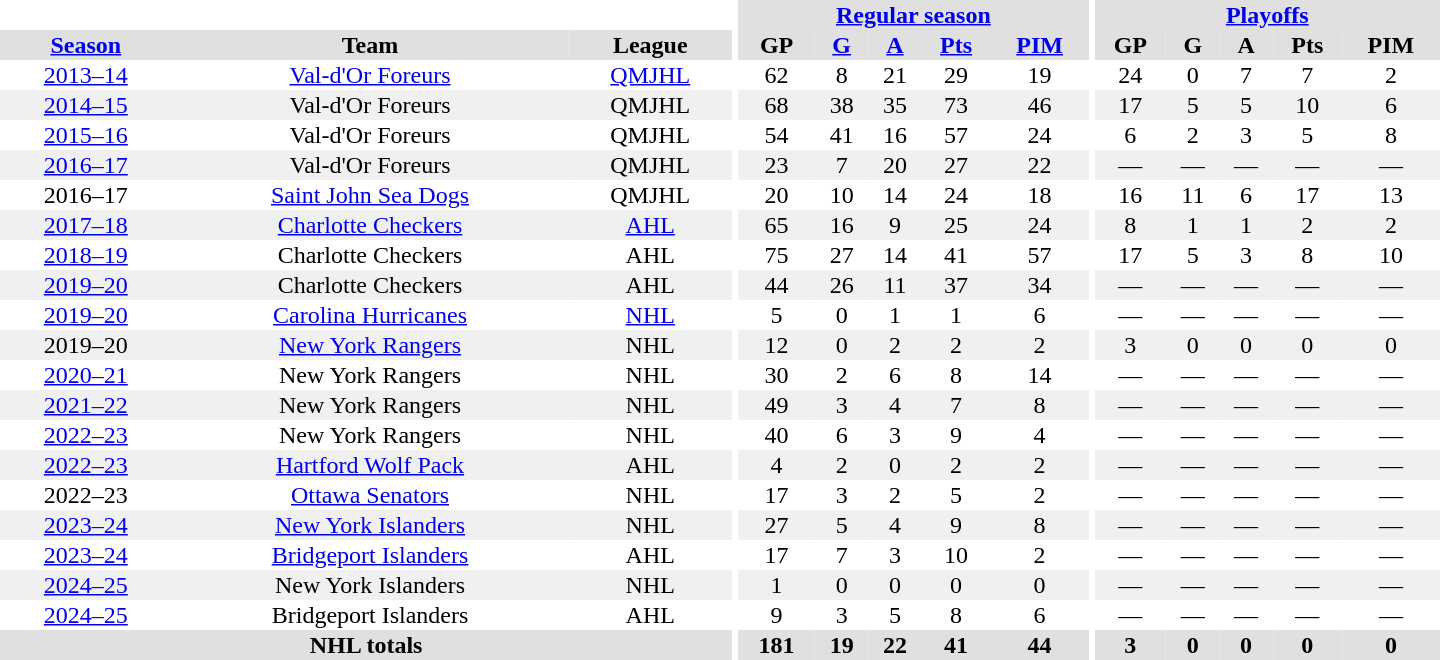<table border="0" cellpadding="1" cellspacing="0" style="text-align:center; width:60em;">
<tr bgcolor="#e0e0e0">
<th colspan="3" bgcolor="#ffffff"></th>
<th rowspan="101" bgcolor="#ffffff"></th>
<th colspan="5"><a href='#'>Regular season</a></th>
<th rowspan="101" bgcolor="#ffffff"></th>
<th colspan="5"><a href='#'>Playoffs</a></th>
</tr>
<tr bgcolor="#e0e0e0">
<th><a href='#'>Season</a></th>
<th>Team</th>
<th>League</th>
<th>GP</th>
<th><a href='#'>G</a></th>
<th><a href='#'>A</a></th>
<th><a href='#'>Pts</a></th>
<th><a href='#'>PIM</a></th>
<th>GP</th>
<th>G</th>
<th>A</th>
<th>Pts</th>
<th>PIM</th>
</tr>
<tr>
<td><a href='#'>2013–14</a></td>
<td><a href='#'>Val-d'Or Foreurs</a></td>
<td><a href='#'>QMJHL</a></td>
<td>62</td>
<td>8</td>
<td>21</td>
<td>29</td>
<td>19</td>
<td>24</td>
<td>0</td>
<td>7</td>
<td>7</td>
<td>2</td>
</tr>
<tr bgcolor="#f0f0f0">
<td><a href='#'>2014–15</a></td>
<td>Val-d'Or Foreurs</td>
<td>QMJHL</td>
<td>68</td>
<td>38</td>
<td>35</td>
<td>73</td>
<td>46</td>
<td>17</td>
<td>5</td>
<td>5</td>
<td>10</td>
<td>6</td>
</tr>
<tr>
<td><a href='#'>2015–16</a></td>
<td>Val-d'Or Foreurs</td>
<td>QMJHL</td>
<td>54</td>
<td>41</td>
<td>16</td>
<td>57</td>
<td>24</td>
<td>6</td>
<td>2</td>
<td>3</td>
<td>5</td>
<td>8</td>
</tr>
<tr bgcolor="#f0f0f0">
<td><a href='#'>2016–17</a></td>
<td>Val-d'Or Foreurs</td>
<td>QMJHL</td>
<td>23</td>
<td>7</td>
<td>20</td>
<td>27</td>
<td>22</td>
<td>—</td>
<td>—</td>
<td>—</td>
<td>—</td>
<td>—</td>
</tr>
<tr>
<td>2016–17</td>
<td><a href='#'>Saint John Sea Dogs</a></td>
<td>QMJHL</td>
<td>20</td>
<td>10</td>
<td>14</td>
<td>24</td>
<td>18</td>
<td>16</td>
<td>11</td>
<td>6</td>
<td>17</td>
<td>13</td>
</tr>
<tr bgcolor="#f0f0f0">
<td><a href='#'>2017–18</a></td>
<td><a href='#'>Charlotte Checkers</a></td>
<td><a href='#'>AHL</a></td>
<td>65</td>
<td>16</td>
<td>9</td>
<td>25</td>
<td>24</td>
<td>8</td>
<td>1</td>
<td>1</td>
<td>2</td>
<td>2</td>
</tr>
<tr>
<td><a href='#'>2018–19</a></td>
<td>Charlotte Checkers</td>
<td>AHL</td>
<td>75</td>
<td>27</td>
<td>14</td>
<td>41</td>
<td>57</td>
<td>17</td>
<td>5</td>
<td>3</td>
<td>8</td>
<td>10</td>
</tr>
<tr bgcolor="#f0f0f0">
<td><a href='#'>2019–20</a></td>
<td>Charlotte Checkers</td>
<td>AHL</td>
<td>44</td>
<td>26</td>
<td>11</td>
<td>37</td>
<td>34</td>
<td>—</td>
<td>—</td>
<td>—</td>
<td>—</td>
<td>—</td>
</tr>
<tr>
<td><a href='#'>2019–20</a></td>
<td><a href='#'>Carolina Hurricanes</a></td>
<td><a href='#'>NHL</a></td>
<td>5</td>
<td>0</td>
<td>1</td>
<td>1</td>
<td>6</td>
<td>—</td>
<td>—</td>
<td>—</td>
<td>—</td>
<td>—</td>
</tr>
<tr bgcolor="#f0f0f0">
<td>2019–20</td>
<td><a href='#'>New York Rangers</a></td>
<td>NHL</td>
<td>12</td>
<td>0</td>
<td>2</td>
<td>2</td>
<td>2</td>
<td>3</td>
<td>0</td>
<td>0</td>
<td>0</td>
<td>0</td>
</tr>
<tr>
<td><a href='#'>2020–21</a></td>
<td>New York Rangers</td>
<td>NHL</td>
<td>30</td>
<td>2</td>
<td>6</td>
<td>8</td>
<td>14</td>
<td>—</td>
<td>—</td>
<td>—</td>
<td>—</td>
<td>—</td>
</tr>
<tr bgcolor="#f0f0f0">
<td><a href='#'>2021–22</a></td>
<td>New York Rangers</td>
<td>NHL</td>
<td>49</td>
<td>3</td>
<td>4</td>
<td>7</td>
<td>8</td>
<td>—</td>
<td>—</td>
<td>—</td>
<td>—</td>
<td>—</td>
</tr>
<tr>
<td><a href='#'>2022–23</a></td>
<td>New York Rangers</td>
<td>NHL</td>
<td>40</td>
<td>6</td>
<td>3</td>
<td>9</td>
<td>4</td>
<td>—</td>
<td>—</td>
<td>—</td>
<td>—</td>
<td>—</td>
</tr>
<tr bgcolor="#f0f0f0">
<td><a href='#'>2022–23</a></td>
<td><a href='#'>Hartford Wolf Pack</a></td>
<td>AHL</td>
<td>4</td>
<td>2</td>
<td>0</td>
<td>2</td>
<td>2</td>
<td>—</td>
<td>—</td>
<td>—</td>
<td>—</td>
<td>—</td>
</tr>
<tr>
<td>2022–23</td>
<td><a href='#'>Ottawa Senators</a></td>
<td>NHL</td>
<td>17</td>
<td>3</td>
<td>2</td>
<td>5</td>
<td>2</td>
<td>—</td>
<td>—</td>
<td>—</td>
<td>—</td>
<td>—</td>
</tr>
<tr bgcolor="#f0f0f0">
<td><a href='#'>2023–24</a></td>
<td><a href='#'>New York Islanders</a></td>
<td>NHL</td>
<td>27</td>
<td>5</td>
<td>4</td>
<td>9</td>
<td>8</td>
<td>—</td>
<td>—</td>
<td>—</td>
<td>—</td>
<td>—</td>
</tr>
<tr>
<td><a href='#'>2023–24</a></td>
<td><a href='#'>Bridgeport Islanders</a></td>
<td>AHL</td>
<td>17</td>
<td>7</td>
<td>3</td>
<td>10</td>
<td>2</td>
<td>—</td>
<td>—</td>
<td>—</td>
<td>—</td>
<td>—</td>
</tr>
<tr bgcolor="#f0f0f0">
<td><a href='#'>2024–25</a></td>
<td>New York Islanders</td>
<td>NHL</td>
<td>1</td>
<td>0</td>
<td>0</td>
<td>0</td>
<td>0</td>
<td>—</td>
<td>—</td>
<td>—</td>
<td>—</td>
<td>—</td>
</tr>
<tr>
<td><a href='#'>2024–25</a></td>
<td>Bridgeport Islanders</td>
<td>AHL</td>
<td>9</td>
<td>3</td>
<td>5</td>
<td>8</td>
<td>6</td>
<td>—</td>
<td>—</td>
<td>—</td>
<td>—</td>
<td>—</td>
</tr>
<tr bgcolor="#e0e0e0">
<th colspan="3">NHL totals</th>
<th>181</th>
<th>19</th>
<th>22</th>
<th>41</th>
<th>44</th>
<th>3</th>
<th>0</th>
<th>0</th>
<th>0</th>
<th>0</th>
</tr>
</table>
